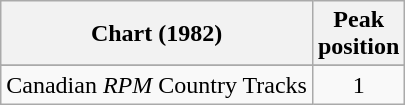<table class="wikitable sortable">
<tr>
<th align="left">Chart (1982)</th>
<th align="center">Peak<br>position</th>
</tr>
<tr>
</tr>
<tr>
<td align="left">Canadian <em>RPM</em> Country Tracks</td>
<td align="center">1</td>
</tr>
</table>
